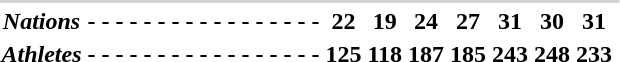<table>
<tr>
</tr>
<tr>
</tr>
<tr>
</tr>
<tr>
</tr>
<tr>
</tr>
<tr>
</tr>
<tr>
</tr>
<tr>
</tr>
<tr>
</tr>
<tr>
</tr>
<tr>
</tr>
<tr>
</tr>
<tr>
</tr>
<tr>
</tr>
<tr>
</tr>
<tr>
</tr>
<tr>
</tr>
<tr>
</tr>
<tr>
</tr>
<tr>
</tr>
<tr>
</tr>
<tr>
</tr>
<tr>
</tr>
<tr>
</tr>
<tr>
</tr>
<tr>
</tr>
<tr>
</tr>
<tr>
</tr>
<tr>
</tr>
<tr>
</tr>
<tr>
</tr>
<tr>
</tr>
<tr>
</tr>
<tr>
</tr>
<tr>
</tr>
<tr>
</tr>
<tr>
</tr>
<tr>
<td colspan=26 bgcolor=lightgray></td>
</tr>
<tr>
<th><em>Nations</em></th>
<th>-</th>
<th>-</th>
<th>-</th>
<th>-</th>
<th>-</th>
<th>-</th>
<th>-</th>
<th>-</th>
<th>-</th>
<th>-</th>
<th>-</th>
<th>-</th>
<th>-</th>
<th>-</th>
<th>-</th>
<th>-</th>
<th>-</th>
<th>22</th>
<th>19</th>
<th>24</th>
<th>27</th>
<th>31</th>
<th>30</th>
<th>31</th>
<th></th>
</tr>
<tr>
<th><em>Athletes</em></th>
<th>-</th>
<th>-</th>
<th>-</th>
<th>-</th>
<th>-</th>
<th>-</th>
<th>-</th>
<th>-</th>
<th>-</th>
<th>-</th>
<th>-</th>
<th>-</th>
<th>-</th>
<th>-</th>
<th>-</th>
<th>-</th>
<th>-</th>
<th>125</th>
<th>118</th>
<th>187</th>
<th>185</th>
<th>243</th>
<th>248</th>
<th>233</th>
<th></th>
</tr>
<tr>
</tr>
<tr>
</tr>
</table>
